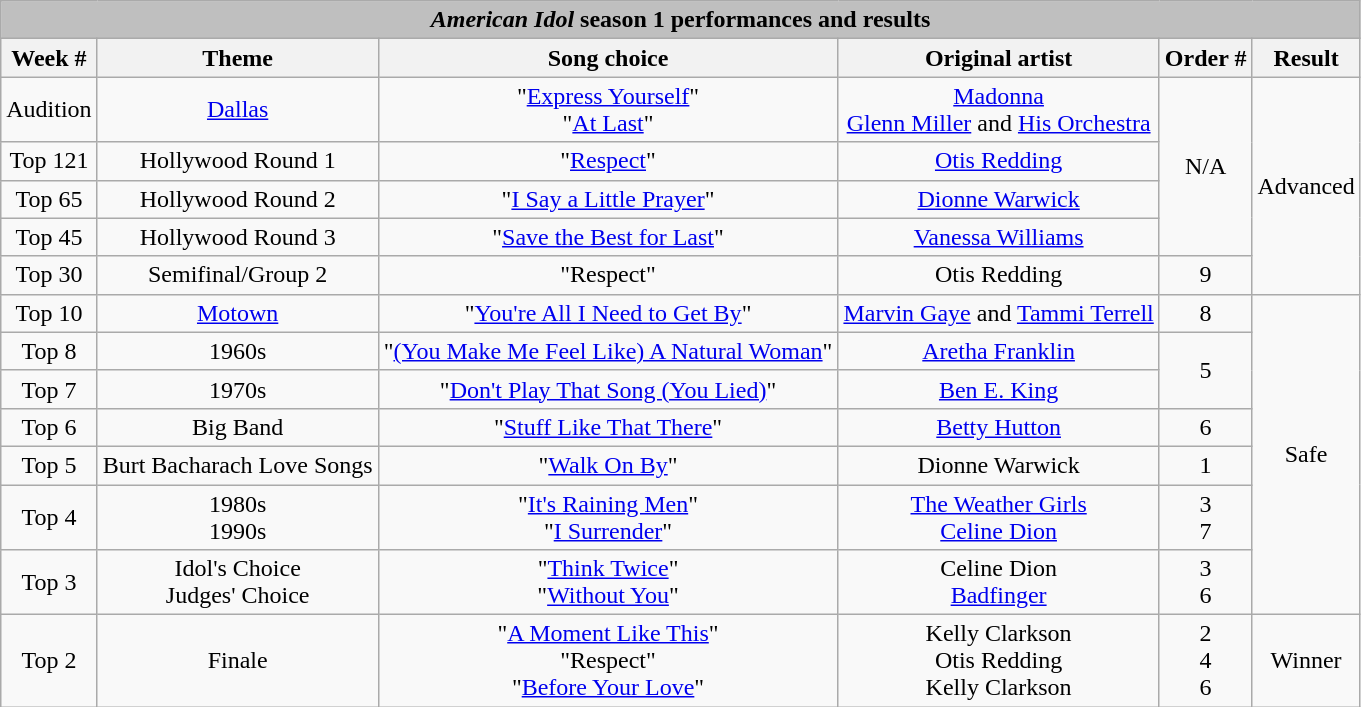<table class="wikitable" style="text-align:center;">
<tr>
<th colspan="6" style="background:#BFBFBF;"><em>American Idol</em> season 1 performances and results</th>
</tr>
<tr>
<th>Week #</th>
<th>Theme</th>
<th>Song choice</th>
<th>Original artist</th>
<th>Order #</th>
<th>Result</th>
</tr>
<tr>
<td>Audition</td>
<td><a href='#'>Dallas</a></td>
<td>"<a href='#'>Express Yourself</a>" <br>"<a href='#'>At Last</a>"</td>
<td><a href='#'>Madonna</a><br><a href='#'>Glenn Miller</a> and <a href='#'>His Orchestra</a></td>
<td rowspan="4">N/A</td>
<td rowspan="5">Advanced</td>
</tr>
<tr>
<td>Top 121</td>
<td>Hollywood Round 1</td>
<td>"<a href='#'>Respect</a>"</td>
<td><a href='#'>Otis Redding</a></td>
</tr>
<tr>
<td>Top 65</td>
<td>Hollywood Round 2</td>
<td>"<a href='#'>I Say a Little Prayer</a>"</td>
<td><a href='#'>Dionne Warwick</a></td>
</tr>
<tr>
<td>Top 45</td>
<td>Hollywood Round 3</td>
<td>"<a href='#'>Save the Best for Last</a>"</td>
<td><a href='#'>Vanessa Williams</a></td>
</tr>
<tr>
<td>Top 30</td>
<td>Semifinal/Group 2</td>
<td>"Respect"</td>
<td>Otis Redding</td>
<td>9</td>
</tr>
<tr>
<td>Top 10</td>
<td><a href='#'>Motown</a></td>
<td>"<a href='#'>You're All I Need to Get By</a>"</td>
<td><a href='#'>Marvin Gaye</a> and <a href='#'>Tammi Terrell</a></td>
<td>8</td>
<td rowspan="7">Safe</td>
</tr>
<tr>
<td>Top 8</td>
<td>1960s</td>
<td>"<a href='#'>(You Make Me Feel Like) A Natural Woman</a>"</td>
<td><a href='#'>Aretha Franklin</a></td>
<td rowspan="2">5</td>
</tr>
<tr>
<td>Top 7</td>
<td>1970s</td>
<td>"<a href='#'>Don't Play That Song (You Lied)</a>"</td>
<td><a href='#'>Ben E. King</a></td>
</tr>
<tr>
<td>Top 6</td>
<td>Big Band</td>
<td>"<a href='#'>Stuff Like That There</a>"</td>
<td><a href='#'>Betty Hutton</a></td>
<td>6</td>
</tr>
<tr>
<td>Top 5</td>
<td>Burt Bacharach Love Songs</td>
<td>"<a href='#'>Walk On By</a>"</td>
<td>Dionne Warwick</td>
<td>1</td>
</tr>
<tr>
<td>Top 4</td>
<td>1980s<br>1990s</td>
<td>"<a href='#'>It's Raining Men</a>"<br>"<a href='#'>I Surrender</a>"</td>
<td><a href='#'>The Weather Girls</a><br><a href='#'>Celine Dion</a></td>
<td>3<br>7</td>
</tr>
<tr>
<td>Top 3</td>
<td>Idol's Choice<br>Judges' Choice</td>
<td>"<a href='#'>Think Twice</a>"<br>"<a href='#'>Without You</a>"</td>
<td>Celine Dion<br><a href='#'>Badfinger</a></td>
<td>3<br>6</td>
</tr>
<tr>
<td>Top 2</td>
<td>Finale</td>
<td>"<a href='#'>A Moment Like This</a>"<br>"Respect"<br>"<a href='#'>Before Your Love</a>"</td>
<td>Kelly Clarkson<br>Otis Redding<br>Kelly Clarkson</td>
<td>2<br>4<br>6</td>
<td>Winner</td>
</tr>
</table>
